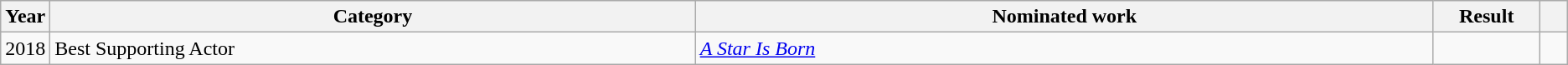<table class=wikitable>
<tr>
<th scope="col" style="width:1em;">Year</th>
<th scope="col" style="width:34em;">Category</th>
<th scope="col" style="width:39em;">Nominated work</th>
<th scope="col" style="width:5em;">Result</th>
<th scope="col" style="width:1em;"></th>
</tr>
<tr>
<td>2018</td>
<td>Best Supporting Actor</td>
<td><em><a href='#'>A Star Is Born</a></em></td>
<td></td>
<td align=center></td>
</tr>
</table>
